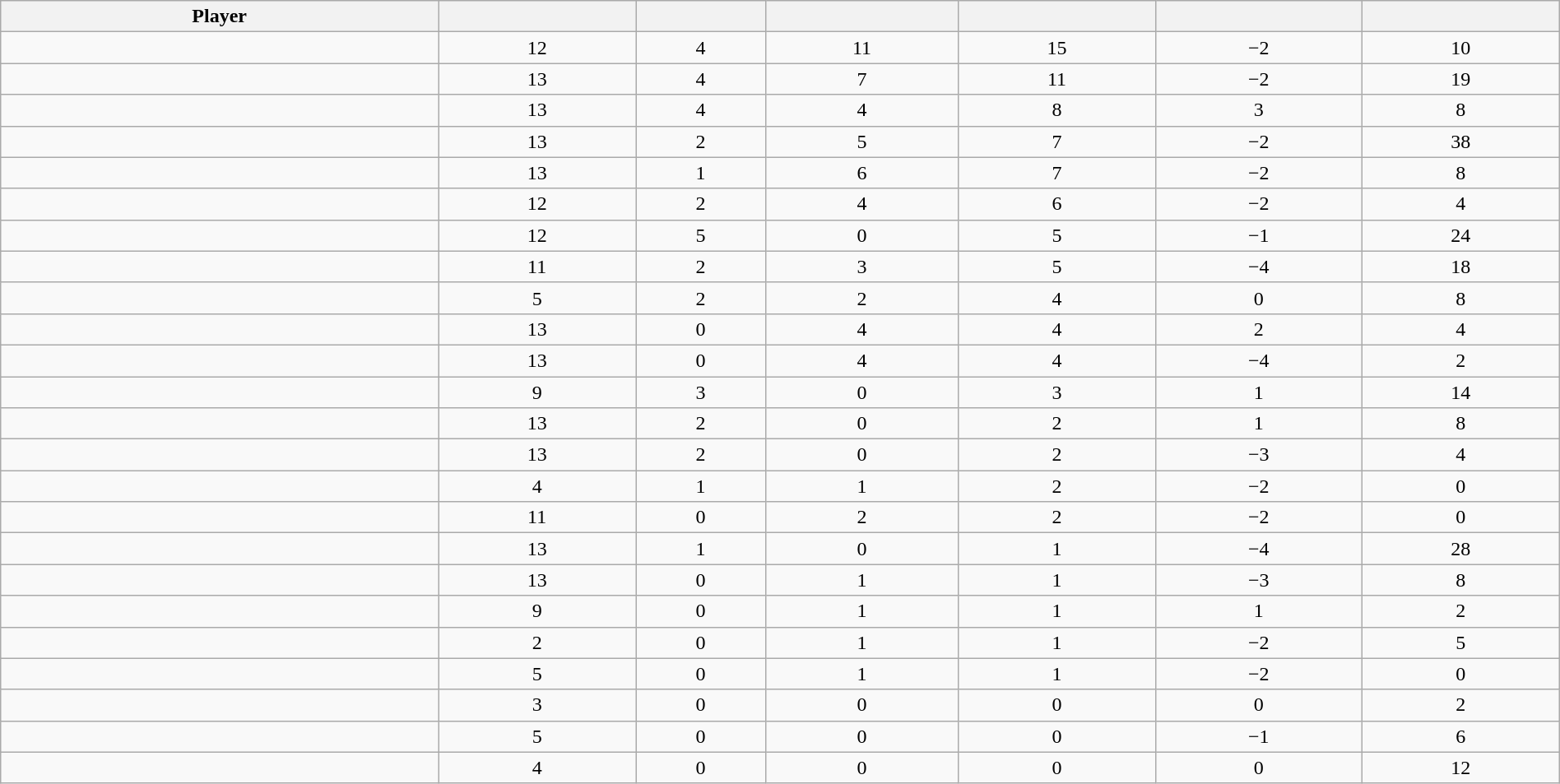<table class="wikitable sortable" style="width:100%; text-align:center;">
<tr>
<th>Player</th>
<th></th>
<th></th>
<th></th>
<th></th>
<th data-sort-type="number"></th>
<th></th>
</tr>
<tr>
<td></td>
<td>12</td>
<td>4</td>
<td>11</td>
<td>15</td>
<td>−2</td>
<td>10</td>
</tr>
<tr>
<td></td>
<td>13</td>
<td>4</td>
<td>7</td>
<td>11</td>
<td>−2</td>
<td>19</td>
</tr>
<tr>
<td></td>
<td>13</td>
<td>4</td>
<td>4</td>
<td>8</td>
<td>3</td>
<td>8</td>
</tr>
<tr>
<td></td>
<td>13</td>
<td>2</td>
<td>5</td>
<td>7</td>
<td>−2</td>
<td>38</td>
</tr>
<tr>
<td></td>
<td>13</td>
<td>1</td>
<td>6</td>
<td>7</td>
<td>−2</td>
<td>8</td>
</tr>
<tr>
<td></td>
<td>12</td>
<td>2</td>
<td>4</td>
<td>6</td>
<td>−2</td>
<td>4</td>
</tr>
<tr>
<td></td>
<td>12</td>
<td>5</td>
<td>0</td>
<td>5</td>
<td>−1</td>
<td>24</td>
</tr>
<tr>
<td></td>
<td>11</td>
<td>2</td>
<td>3</td>
<td>5</td>
<td>−4</td>
<td>18</td>
</tr>
<tr>
<td></td>
<td>5</td>
<td>2</td>
<td>2</td>
<td>4</td>
<td>0</td>
<td>8</td>
</tr>
<tr>
<td></td>
<td>13</td>
<td>0</td>
<td>4</td>
<td>4</td>
<td>2</td>
<td>4</td>
</tr>
<tr>
<td></td>
<td>13</td>
<td>0</td>
<td>4</td>
<td>4</td>
<td>−4</td>
<td>2</td>
</tr>
<tr>
<td></td>
<td>9</td>
<td>3</td>
<td>0</td>
<td>3</td>
<td>1</td>
<td>14</td>
</tr>
<tr>
<td></td>
<td>13</td>
<td>2</td>
<td>0</td>
<td>2</td>
<td>1</td>
<td>8</td>
</tr>
<tr>
<td></td>
<td>13</td>
<td>2</td>
<td>0</td>
<td>2</td>
<td>−3</td>
<td>4</td>
</tr>
<tr>
<td></td>
<td>4</td>
<td>1</td>
<td>1</td>
<td>2</td>
<td>−2</td>
<td>0</td>
</tr>
<tr>
<td></td>
<td>11</td>
<td>0</td>
<td>2</td>
<td>2</td>
<td>−2</td>
<td>0</td>
</tr>
<tr>
<td></td>
<td>13</td>
<td>1</td>
<td>0</td>
<td>1</td>
<td>−4</td>
<td>28</td>
</tr>
<tr>
<td></td>
<td>13</td>
<td>0</td>
<td>1</td>
<td>1</td>
<td>−3</td>
<td>8</td>
</tr>
<tr>
<td></td>
<td>9</td>
<td>0</td>
<td>1</td>
<td>1</td>
<td>1</td>
<td>2</td>
</tr>
<tr>
<td></td>
<td>2</td>
<td>0</td>
<td>1</td>
<td>1</td>
<td>−2</td>
<td>5</td>
</tr>
<tr>
<td></td>
<td>5</td>
<td>0</td>
<td>1</td>
<td>1</td>
<td>−2</td>
<td>0</td>
</tr>
<tr>
<td></td>
<td>3</td>
<td>0</td>
<td>0</td>
<td>0</td>
<td>0</td>
<td>2</td>
</tr>
<tr>
<td></td>
<td>5</td>
<td>0</td>
<td>0</td>
<td>0</td>
<td>−1</td>
<td>6</td>
</tr>
<tr>
<td></td>
<td>4</td>
<td>0</td>
<td>0</td>
<td>0</td>
<td>0</td>
<td>12</td>
</tr>
</table>
